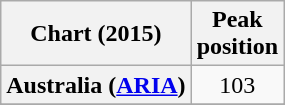<table class="wikitable sortable plainrowheaders" style="text-align: center;">
<tr>
<th scope="col">Chart (2015)</th>
<th scope="col">Peak<br>position</th>
</tr>
<tr>
<th scope="row">Australia (<a href='#'>ARIA</a>)</th>
<td>103</td>
</tr>
<tr>
</tr>
<tr>
</tr>
<tr>
</tr>
<tr>
</tr>
<tr>
</tr>
</table>
